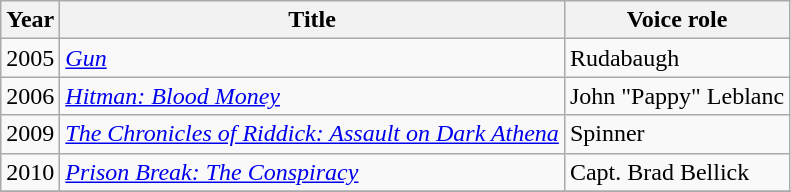<table class="wikitable sortable">
<tr>
<th>Year</th>
<th>Title</th>
<th>Voice role</th>
</tr>
<tr>
<td>2005</td>
<td><em><a href='#'>Gun</a></em></td>
<td>Rudabaugh</td>
</tr>
<tr>
<td>2006</td>
<td><em><a href='#'>Hitman: Blood Money</a></em></td>
<td>John "Pappy" Leblanc</td>
</tr>
<tr>
<td>2009</td>
<td><em><a href='#'>The Chronicles of Riddick: Assault on Dark Athena</a></em></td>
<td>Spinner</td>
</tr>
<tr>
<td>2010</td>
<td><em><a href='#'>Prison Break: The Conspiracy</a></em></td>
<td>Capt. Brad Bellick</td>
</tr>
<tr>
</tr>
</table>
